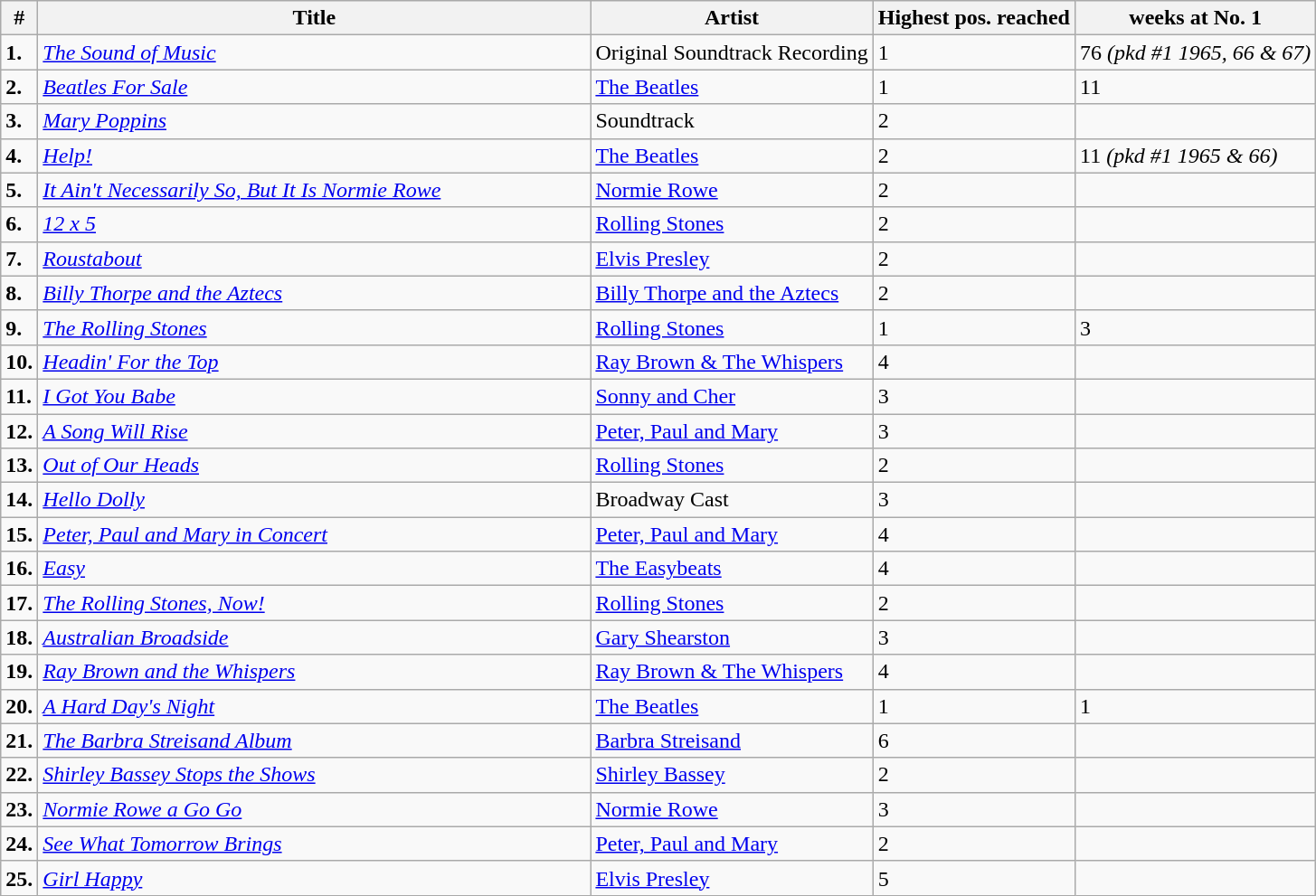<table class="wikitable sortable">
<tr>
<th>#</th>
<th width="400">Title</th>
<th>Artist</th>
<th>Highest pos. reached</th>
<th>weeks at No. 1</th>
</tr>
<tr>
<td><strong>1.</strong></td>
<td><em><a href='#'>The Sound of Music</a></em></td>
<td>Original Soundtrack Recording</td>
<td>1</td>
<td>76 <em>(pkd #1 1965, 66 & 67)</em></td>
</tr>
<tr>
<td><strong>2.</strong></td>
<td><em><a href='#'>Beatles For Sale</a></em></td>
<td><a href='#'>The Beatles</a></td>
<td>1</td>
<td>11</td>
</tr>
<tr>
<td><strong>3.</strong></td>
<td><em><a href='#'>Mary Poppins</a></em></td>
<td>Soundtrack</td>
<td>2</td>
<td></td>
</tr>
<tr>
<td><strong>4.</strong></td>
<td><em><a href='#'>Help!</a></em></td>
<td><a href='#'>The Beatles</a></td>
<td>2</td>
<td>11 <em>(pkd #1 1965 & 66)</em></td>
</tr>
<tr>
<td><strong>5.</strong></td>
<td><em><a href='#'>It Ain't Necessarily So, But It Is Normie Rowe</a></em></td>
<td><a href='#'>Normie Rowe</a></td>
<td>2</td>
<td></td>
</tr>
<tr>
<td><strong>6.</strong></td>
<td><em><a href='#'>12 x 5</a></em></td>
<td><a href='#'>Rolling Stones</a></td>
<td>2</td>
<td></td>
</tr>
<tr>
<td><strong>7.</strong></td>
<td><em><a href='#'>Roustabout</a></em></td>
<td><a href='#'>Elvis Presley</a></td>
<td>2</td>
<td></td>
</tr>
<tr>
<td><strong>8.</strong></td>
<td><em><a href='#'>Billy Thorpe and the Aztecs</a></em></td>
<td><a href='#'>Billy Thorpe and the Aztecs</a></td>
<td>2</td>
<td></td>
</tr>
<tr>
<td><strong>9.</strong></td>
<td><em><a href='#'>The Rolling Stones</a></em></td>
<td><a href='#'>Rolling Stones</a></td>
<td>1</td>
<td>3</td>
</tr>
<tr>
<td><strong>10.</strong></td>
<td><em><a href='#'>Headin' For the Top</a></em></td>
<td><a href='#'>Ray Brown & The Whispers</a></td>
<td>4</td>
<td></td>
</tr>
<tr>
<td><strong>11.</strong></td>
<td><em><a href='#'>I Got You Babe</a></em></td>
<td><a href='#'>Sonny and Cher</a></td>
<td>3</td>
<td></td>
</tr>
<tr>
<td><strong>12.</strong></td>
<td><em><a href='#'>A Song Will Rise</a></em></td>
<td><a href='#'>Peter, Paul and Mary</a></td>
<td>3</td>
<td></td>
</tr>
<tr>
<td><strong>13.</strong></td>
<td><em><a href='#'>Out of Our Heads</a></em></td>
<td><a href='#'>Rolling Stones</a></td>
<td>2</td>
<td></td>
</tr>
<tr>
<td><strong>14.</strong></td>
<td><em><a href='#'>Hello Dolly</a></em></td>
<td>Broadway Cast</td>
<td>3</td>
<td></td>
</tr>
<tr>
<td><strong>15.</strong></td>
<td><em><a href='#'>Peter, Paul and Mary in Concert</a></em></td>
<td><a href='#'>Peter, Paul and Mary</a></td>
<td>4</td>
<td></td>
</tr>
<tr>
<td><strong>16.</strong></td>
<td><em><a href='#'>Easy</a></em></td>
<td><a href='#'>The Easybeats</a></td>
<td>4</td>
<td></td>
</tr>
<tr>
<td><strong>17.</strong></td>
<td><em><a href='#'>The Rolling Stones, Now!</a></em></td>
<td><a href='#'>Rolling Stones</a></td>
<td>2</td>
<td></td>
</tr>
<tr>
<td><strong>18.</strong></td>
<td><em><a href='#'>Australian Broadside</a></em></td>
<td><a href='#'>Gary Shearston</a></td>
<td>3</td>
<td></td>
</tr>
<tr>
<td><strong>19.</strong></td>
<td><em><a href='#'>Ray Brown and the Whispers</a></em></td>
<td><a href='#'>Ray Brown & The Whispers</a></td>
<td>4</td>
<td></td>
</tr>
<tr>
<td><strong>20.</strong></td>
<td><em><a href='#'>A Hard Day's Night</a></em></td>
<td><a href='#'>The Beatles</a></td>
<td>1</td>
<td>1</td>
</tr>
<tr>
<td><strong>21.</strong></td>
<td><em><a href='#'>The Barbra Streisand Album</a></em></td>
<td><a href='#'>Barbra Streisand</a></td>
<td>6</td>
<td></td>
</tr>
<tr>
<td><strong>22.</strong></td>
<td><em><a href='#'>Shirley Bassey Stops the Shows</a></em></td>
<td><a href='#'>Shirley Bassey</a></td>
<td>2</td>
<td></td>
</tr>
<tr>
<td><strong>23.</strong></td>
<td><em><a href='#'>Normie Rowe a Go Go</a></em></td>
<td><a href='#'>Normie Rowe</a></td>
<td>3</td>
<td></td>
</tr>
<tr>
<td><strong>24.</strong></td>
<td><em><a href='#'>See What Tomorrow Brings</a></em></td>
<td><a href='#'>Peter, Paul and Mary</a></td>
<td>2</td>
<td></td>
</tr>
<tr>
<td><strong>25.</strong></td>
<td><em><a href='#'>Girl Happy</a></em></td>
<td><a href='#'>Elvis Presley</a></td>
<td>5</td>
<td></td>
</tr>
</table>
